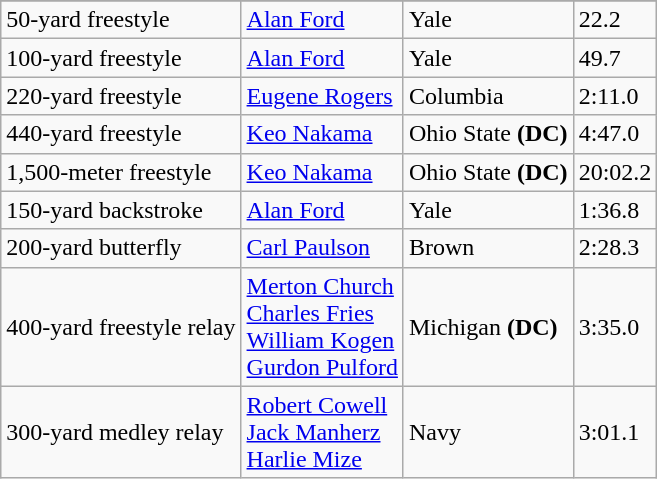<table class="wikitable sortable" style="text-align:left">
<tr>
</tr>
<tr>
<td>50-yard freestyle</td>
<td><a href='#'>Alan Ford</a></td>
<td>Yale</td>
<td>22.2</td>
</tr>
<tr>
<td>100-yard freestyle</td>
<td><a href='#'>Alan Ford</a></td>
<td>Yale</td>
<td>49.7</td>
</tr>
<tr>
<td>220-yard freestyle</td>
<td><a href='#'>Eugene Rogers</a></td>
<td>Columbia</td>
<td>2:11.0</td>
</tr>
<tr>
<td>440-yard freestyle</td>
<td><a href='#'>Keo Nakama</a></td>
<td>Ohio State <strong>(DC)</strong></td>
<td>4:47.0</td>
</tr>
<tr>
<td>1,500-meter freestyle</td>
<td><a href='#'>Keo Nakama</a></td>
<td>Ohio State <strong>(DC)</strong></td>
<td>20:02.2</td>
</tr>
<tr>
<td>150-yard backstroke</td>
<td><a href='#'>Alan Ford</a></td>
<td>Yale</td>
<td>1:36.8</td>
</tr>
<tr>
<td>200-yard butterfly</td>
<td><a href='#'>Carl Paulson</a></td>
<td>Brown</td>
<td>2:28.3</td>
</tr>
<tr>
<td>400-yard freestyle relay</td>
<td><a href='#'>Merton Church</a><br><a href='#'>Charles Fries</a><br><a href='#'>William Kogen</a><br><a href='#'>Gurdon Pulford</a></td>
<td>Michigan <strong>(DC)</strong></td>
<td>3:35.0</td>
</tr>
<tr>
<td>300-yard medley relay</td>
<td><a href='#'>Robert Cowell</a><br><a href='#'>Jack Manherz</a><br><a href='#'>Harlie Mize</a></td>
<td>Navy</td>
<td>3:01.1</td>
</tr>
</table>
